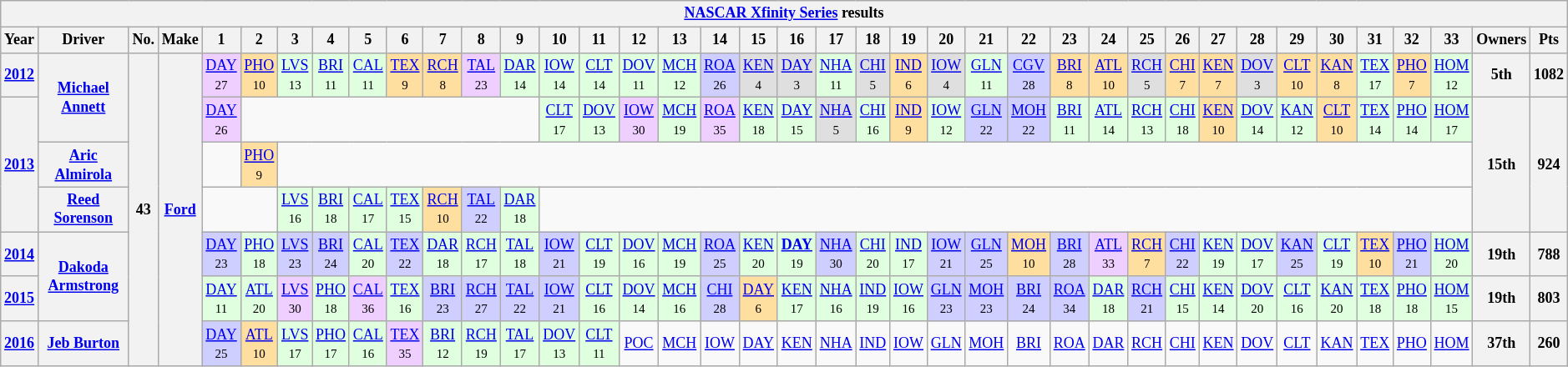<table class="wikitable" style="text-align:center; font-size:75%">
<tr>
<th colspan=45><a href='#'>NASCAR Xfinity Series</a> results</th>
</tr>
<tr>
<th>Year</th>
<th>Driver</th>
<th>No.</th>
<th>Make</th>
<th>1</th>
<th>2</th>
<th>3</th>
<th>4</th>
<th>5</th>
<th>6</th>
<th>7</th>
<th>8</th>
<th>9</th>
<th>10</th>
<th>11</th>
<th>12</th>
<th>13</th>
<th>14</th>
<th>15</th>
<th>16</th>
<th>17</th>
<th>18</th>
<th>19</th>
<th>20</th>
<th>21</th>
<th>22</th>
<th>23</th>
<th>24</th>
<th>25</th>
<th>26</th>
<th>27</th>
<th>28</th>
<th>29</th>
<th>30</th>
<th>31</th>
<th>32</th>
<th>33</th>
<th>Owners</th>
<th>Pts</th>
</tr>
<tr>
<th><a href='#'>2012</a></th>
<th rowspan=2><a href='#'>Michael Annett</a></th>
<th rowspan=7>43</th>
<th rowspan=7><a href='#'>Ford</a></th>
<td style="background:#EFCFFF;"><a href='#'>DAY</a><br><small>27</small></td>
<td style="background:#FFDF9F;"><a href='#'>PHO</a><br><small>10</small></td>
<td style="background:#DFFFDF;"><a href='#'>LVS</a><br><small>13</small></td>
<td style="background:#DFFFDF;"><a href='#'>BRI</a><br><small>11</small></td>
<td style="background:#DFFFDF;"><a href='#'>CAL</a><br><small>11</small></td>
<td style="background:#FFDF9F;"><a href='#'>TEX</a><br><small>9</small></td>
<td style="background:#FFDF9F;"><a href='#'>RCH</a><br><small>8</small></td>
<td style="background:#EFCFFF;"><a href='#'>TAL</a><br><small>23</small></td>
<td style="background:#DFFFDF;"><a href='#'>DAR</a><br><small>14</small></td>
<td style="background:#DFFFDF;"><a href='#'>IOW</a><br><small>14</small></td>
<td style="background:#DFFFDF;"><a href='#'>CLT</a><br><small>14</small></td>
<td style="background:#DFFFDF;"><a href='#'>DOV</a><br><small>11</small></td>
<td style="background:#DFFFDF;"><a href='#'>MCH</a><br><small>12</small></td>
<td style="background:#CFCFFF;"><a href='#'>ROA</a><br><small>26</small></td>
<td style="background:#DFDFDF;"><a href='#'>KEN</a><br><small>4</small></td>
<td style="background:#DFDFDF;"><a href='#'>DAY</a><br><small>3</small></td>
<td style="background:#DFFFDF;"><a href='#'>NHA</a><br><small>11</small></td>
<td style="background:#DFDFDF;"><a href='#'>CHI</a><br><small>5</small></td>
<td style="background:#FFDF9F;"><a href='#'>IND</a><br><small>6</small></td>
<td style="background:#DFDFDF;"><a href='#'>IOW</a><br><small>4</small></td>
<td style="background:#DFFFDF;"><a href='#'>GLN</a><br><small>11</small></td>
<td style="background:#CFCFFF;"><a href='#'>CGV</a><br><small>28</small></td>
<td style="background:#FFDF9F;"><a href='#'>BRI</a><br><small>8</small></td>
<td style="background:#FFDF9F;"><a href='#'>ATL</a><br><small>10</small></td>
<td style="background:#DFDFDF;"><a href='#'>RCH</a><br><small>5</small></td>
<td style="background:#FFDF9F;"><a href='#'>CHI</a><br><small>7</small></td>
<td style="background:#FFDF9F;"><a href='#'>KEN</a><br><small>7</small></td>
<td style="background:#DFDFDF;"><a href='#'>DOV</a><br><small>3</small></td>
<td style="background:#FFDF9F;"><a href='#'>CLT</a><br><small>10</small></td>
<td style="background:#FFDF9F;"><a href='#'>KAN</a><br><small>8</small></td>
<td style="background:#DFFFDF;"><a href='#'>TEX</a><br><small>17</small></td>
<td style="background:#FFDF9F;"><a href='#'>PHO</a><br><small>7</small></td>
<td style="background:#DFFFDF;"><a href='#'>HOM</a><br><small>12</small></td>
<th>5th</th>
<th>1082</th>
</tr>
<tr>
<th rowspan=3><a href='#'>2013</a></th>
<td style="background:#EFCFFF;"><a href='#'>DAY</a><br><small>26</small></td>
<td colspan=8></td>
<td style="background:#DFFFDF;"><a href='#'>CLT</a><br><small>17</small></td>
<td style="background:#DFFFDF;"><a href='#'>DOV</a><br><small>13</small></td>
<td style="background:#EFCFFF;"><a href='#'>IOW</a><br><small>30</small></td>
<td style="background:#DFFFDF;"><a href='#'>MCH</a><br><small>19</small></td>
<td style="background:#EFCFFF;"><a href='#'>ROA</a><br><small>35</small></td>
<td style="background:#DFFFDF;"><a href='#'>KEN</a><br><small>18</small></td>
<td style="background:#DFFFDF;"><a href='#'>DAY</a><br><small>15</small></td>
<td style="background:#DFDFDF;"><a href='#'>NHA</a><br><small>5</small></td>
<td style="background:#DFFFDF;"><a href='#'>CHI</a><br><small>16</small></td>
<td style="background:#FFDF9F;"><a href='#'>IND</a><br><small>9</small></td>
<td style="background:#DFFFDF;"><a href='#'>IOW</a><br><small>12</small></td>
<td style="background:#CFCFFF;"><a href='#'>GLN</a><br><small>22</small></td>
<td style="background:#CFCFFF;"><a href='#'>MOH</a><br><small>22</small></td>
<td style="background:#DFFFDF;"><a href='#'>BRI</a><br><small>11</small></td>
<td style="background:#DFFFDF;"><a href='#'>ATL</a><br><small>14</small></td>
<td style="background:#DFFFDF;"><a href='#'>RCH</a><br><small>13</small></td>
<td style="background:#DFFFDF;"><a href='#'>CHI</a><br><small>18</small></td>
<td style="background:#FFDF9F;"><a href='#'>KEN</a><br><small>10</small></td>
<td style="background:#DFFFDF;"><a href='#'>DOV</a><br><small>14</small></td>
<td style="background:#DFFFDF;"><a href='#'>KAN</a><br><small>12</small></td>
<td style="background:#FFDF9F;"><a href='#'>CLT</a><br><small>10</small></td>
<td style="background:#DFFFDF;"><a href='#'>TEX</a><br><small>14</small></td>
<td style="background:#DFFFDF;"><a href='#'>PHO</a><br><small>14</small></td>
<td style="background:#DFFFDF;"><a href='#'>HOM</a><br><small>17</small></td>
<th rowspan=3>15th</th>
<th rowspan=3>924</th>
</tr>
<tr>
<th><a href='#'>Aric Almirola</a></th>
<td></td>
<td style="background:#FFDF9F;"><a href='#'>PHO</a><br><small>9</small></td>
<td colspan=31></td>
</tr>
<tr>
<th><a href='#'>Reed Sorenson</a></th>
<td colspan=2></td>
<td style="background:#DFFFDF;"><a href='#'>LVS</a><br><small>16</small></td>
<td style="background:#DFFFDF;"><a href='#'>BRI</a><br><small>18</small></td>
<td style="background:#DFFFDF;"><a href='#'>CAL</a><br><small>17</small></td>
<td style="background:#DFFFDF;"><a href='#'>TEX</a><br><small>15</small></td>
<td style="background:#FFDF9F;"><a href='#'>RCH</a><br><small>10</small></td>
<td style="background:#CFCFFF;"><a href='#'>TAL</a><br><small>22</small></td>
<td style="background:#DFFFDF;"><a href='#'>DAR</a><br><small>18</small></td>
<td colspan=24></td>
</tr>
<tr>
<th><a href='#'>2014</a></th>
<th rowspan=2><a href='#'>Dakoda Armstrong</a></th>
<td style="background:#CFCFFF;"><a href='#'>DAY</a><br><small>23</small></td>
<td style="background:#DFFFDF;"><a href='#'>PHO</a><br><small>18</small></td>
<td style="background:#CFCFFF;"><a href='#'>LVS</a><br><small>23</small></td>
<td style="background:#CFCFFF;"><a href='#'>BRI</a><br><small>24</small></td>
<td style="background:#DFFFDF;"><a href='#'>CAL</a><br><small>20</small></td>
<td style="background:#CFCFFF;"><a href='#'>TEX</a><br><small>22</small></td>
<td style="background:#DFFFDF;"><a href='#'>DAR</a><br><small>18</small></td>
<td style="background:#DFFFDF;"><a href='#'>RCH</a><br><small>17</small></td>
<td style="background:#DFFFDF;"><a href='#'>TAL</a><br><small>18</small></td>
<td style="background:#CFCFFF;"><a href='#'>IOW</a><br><small>21</small></td>
<td style="background:#DFFFDF;"><a href='#'>CLT</a><br><small>19</small></td>
<td style="background:#DFFFDF;"><a href='#'>DOV</a><br><small>16</small></td>
<td style="background:#DFFFDF;"><a href='#'>MCH</a><br><small>19</small></td>
<td style="background:#CFCFFF;"><a href='#'>ROA</a><br><small>25</small></td>
<td style="background:#DFFFDF;"><a href='#'>KEN</a><br><small>20</small></td>
<td style="background:#DFFFDF;"><strong><a href='#'>DAY</a></strong><br><small>19</small></td>
<td style="background:#CFCFFF;"><a href='#'>NHA</a><br><small>30</small></td>
<td style="background:#DFFFDF;"><a href='#'>CHI</a><br><small>20</small></td>
<td style="background:#DFFFDF;"><a href='#'>IND</a><br><small>17</small></td>
<td style="background:#CFCFFF;"><a href='#'>IOW</a><br><small>21</small></td>
<td style="background:#CFCFFF;"><a href='#'>GLN</a><br><small>25</small></td>
<td style="background:#FFDF9F;"><a href='#'>MOH</a><br><small>10</small></td>
<td style="background:#CFCFFF;"><a href='#'>BRI</a><br><small>28</small></td>
<td style="background:#EFCFFF;"><a href='#'>ATL</a><br><small>33</small></td>
<td style="background:#FFDF9F;"><a href='#'>RCH</a><br><small>7</small></td>
<td style="background:#CFCFFF;"><a href='#'>CHI</a><br><small>22</small></td>
<td style="background:#DFFFDF;"><a href='#'>KEN</a><br><small>19</small></td>
<td style="background:#DFFFDF;"><a href='#'>DOV</a><br><small>17</small></td>
<td style="background:#CFCFFF;"><a href='#'>KAN</a><br><small>25</small></td>
<td style="background:#DFFFDF;"><a href='#'>CLT</a><br><small>19</small></td>
<td style="background:#FFDF9F;"><a href='#'>TEX</a><br><small>10</small></td>
<td style="background:#CFCFFF;"><a href='#'>PHO</a><br><small>21</small></td>
<td style="background:#DFFFDF;"><a href='#'>HOM</a><br><small>20</small></td>
<th>19th</th>
<th>788</th>
</tr>
<tr>
<th><a href='#'>2015</a></th>
<td style="background:#DFFFDF;"><a href='#'>DAY</a><br><small>11</small></td>
<td style="background:#DFFFDF;"><a href='#'>ATL</a><br><small>20</small></td>
<td style="background:#EFCFFF;"><a href='#'>LVS</a><br><small>30</small></td>
<td style="background:#DFFFDF;"><a href='#'>PHO</a><br><small>18</small></td>
<td style="background:#EFCFFF;"><a href='#'>CAL</a><br><small>36</small></td>
<td style="background:#DFFFDF;"><a href='#'>TEX</a><br><small>16</small></td>
<td style="background:#CFCFFF;"><a href='#'>BRI</a><br><small>23</small></td>
<td style="background:#CFCFFF;"><a href='#'>RCH</a><br><small>27</small></td>
<td style="background:#CFCFFF;"><a href='#'>TAL</a><br><small>22</small></td>
<td style="background:#CFCFFF;"><a href='#'>IOW</a><br><small>21</small></td>
<td style="background:#DFFFDF;"><a href='#'>CLT</a><br><small>16</small></td>
<td style="background:#DFFFDF;"><a href='#'>DOV</a><br><small>14</small></td>
<td style="background:#DFFFDF;"><a href='#'>MCH</a><br><small>16</small></td>
<td style="background:#CFCFFF;"><a href='#'>CHI</a><br><small>28</small></td>
<td style="background:#FFDF9F;"><a href='#'>DAY</a><br><small>6</small></td>
<td style="background:#DFFFDF;"><a href='#'>KEN</a><br><small>17</small></td>
<td style="background:#DFFFDF;"><a href='#'>NHA</a><br><small>16</small></td>
<td style="background:#DFFFDF;"><a href='#'>IND</a><br><small>19</small></td>
<td style="background:#DFFFDF;"><a href='#'>IOW</a><br><small>16</small></td>
<td style="background:#CFCFFF;"><a href='#'>GLN</a><br><small>23</small></td>
<td style="background:#CFCFFF;"><a href='#'>MOH</a><br><small>23</small></td>
<td style="background:#CFCFFF;"><a href='#'>BRI</a><br><small>24</small></td>
<td style="background:#CFCFFF;"><a href='#'>ROA</a><br><small>34</small></td>
<td style="background:#DFFFDF;"><a href='#'>DAR</a><br><small>18</small></td>
<td style="background:#CFCFFF;"><a href='#'>RCH</a><br><small>21</small></td>
<td style="background:#DFFFDF;"><a href='#'>CHI</a><br><small>15</small></td>
<td style="background:#DFFFDF;"><a href='#'>KEN</a><br><small>14</small></td>
<td style="background:#DFFFDF;"><a href='#'>DOV</a><br><small>20</small></td>
<td style="background:#DFFFDF;"><a href='#'>CLT</a><br><small>16</small></td>
<td style="background:#DFFFDF;"><a href='#'>KAN</a><br><small>20</small></td>
<td style="background:#DFFFDF;"><a href='#'>TEX</a><br><small>18</small></td>
<td style="background:#DFFFDF;"><a href='#'>PHO</a><br><small>18</small></td>
<td style="background:#DFFFDF;"><a href='#'>HOM</a><br><small>15</small></td>
<th>19th</th>
<th>803</th>
</tr>
<tr>
<th><a href='#'>2016</a></th>
<th><a href='#'>Jeb Burton</a></th>
<td style="background:#CFCFFF;"><a href='#'>DAY</a><br><small>25</small></td>
<td style="background:#FFDF9F;"><a href='#'>ATL</a><br><small>10</small></td>
<td style="background:#DFFFDF;"><a href='#'>LVS</a><br><small>17</small></td>
<td style="background:#DFFFDF;"><a href='#'>PHO</a><br><small>17</small></td>
<td style="background:#DFFFDF;"><a href='#'>CAL</a><br><small>16</small></td>
<td style="background:#EFCFFF;"><a href='#'>TEX</a><br><small>35</small></td>
<td style="background:#DFFFDF;"><a href='#'>BRI</a><br><small>12</small></td>
<td style="background:#DFFFDF;"><a href='#'>RCH</a><br><small>19</small></td>
<td style="background:#DFFFDF;"><a href='#'>TAL</a><br><small>17</small></td>
<td style="background:#DFFFDF;"><a href='#'>DOV</a><br><small>13</small></td>
<td style="background:#DFFFDF;"><a href='#'>CLT</a><br><small>11</small></td>
<td><a href='#'>POC</a></td>
<td><a href='#'>MCH</a></td>
<td><a href='#'>IOW</a></td>
<td><a href='#'>DAY</a></td>
<td><a href='#'>KEN</a></td>
<td><a href='#'>NHA</a></td>
<td><a href='#'>IND</a></td>
<td><a href='#'>IOW</a></td>
<td><a href='#'>GLN</a></td>
<td><a href='#'>MOH</a></td>
<td><a href='#'>BRI</a></td>
<td><a href='#'>ROA</a></td>
<td><a href='#'>DAR</a></td>
<td><a href='#'>RCH</a></td>
<td><a href='#'>CHI</a></td>
<td><a href='#'>KEN</a></td>
<td><a href='#'>DOV</a></td>
<td><a href='#'>CLT</a></td>
<td><a href='#'>KAN</a></td>
<td><a href='#'>TEX</a></td>
<td><a href='#'>PHO</a></td>
<td><a href='#'>HOM</a></td>
<th>37th</th>
<th>260</th>
</tr>
</table>
